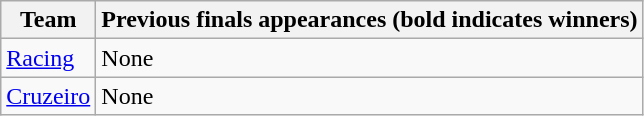<table class="wikitable">
<tr>
<th>Team</th>
<th>Previous finals appearances (bold indicates winners)</th>
</tr>
<tr>
<td> <a href='#'>Racing</a></td>
<td>None</td>
</tr>
<tr>
<td> <a href='#'>Cruzeiro</a></td>
<td>None</td>
</tr>
</table>
